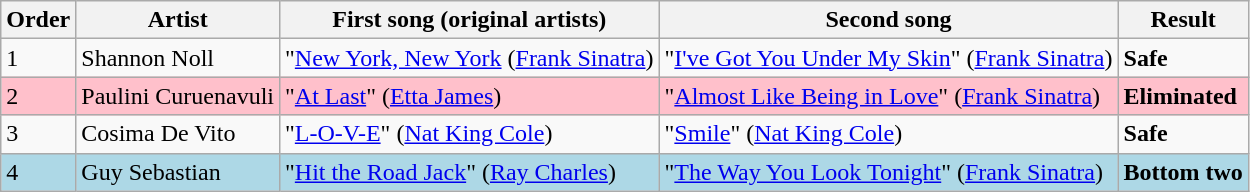<table class=wikitable>
<tr>
<th>Order</th>
<th>Artist</th>
<th>First song (original artists)</th>
<th>Second song</th>
<th>Result</th>
</tr>
<tr>
<td>1</td>
<td>Shannon Noll</td>
<td>"<a href='#'>New York, New York</a> (<a href='#'>Frank Sinatra</a>)</td>
<td>"<a href='#'>I've Got You Under My Skin</a>" (<a href='#'>Frank Sinatra</a>)</td>
<td><strong>Safe</strong></td>
</tr>
<tr style="background:pink;">
<td>2</td>
<td>Paulini Curuenavuli</td>
<td>"<a href='#'>At Last</a>" (<a href='#'>Etta James</a>)</td>
<td>"<a href='#'>Almost Like Being in Love</a>" (<a href='#'>Frank Sinatra</a>)</td>
<td><strong>Eliminated</strong></td>
</tr>
<tr>
<td>3</td>
<td>Cosima De Vito</td>
<td>"<a href='#'>L-O-V-E</a>"  (<a href='#'>Nat King Cole</a>)</td>
<td>"<a href='#'>Smile</a>" (<a href='#'>Nat King Cole</a>)</td>
<td><strong>Safe</strong></td>
</tr>
<tr style="background:lightblue;">
<td>4</td>
<td>Guy Sebastian</td>
<td>"<a href='#'>Hit the Road Jack</a>" (<a href='#'>Ray Charles</a>)</td>
<td>"<a href='#'>The Way You Look Tonight</a>" (<a href='#'>Frank Sinatra</a>)</td>
<td><strong>Bottom two</strong></td>
</tr>
</table>
